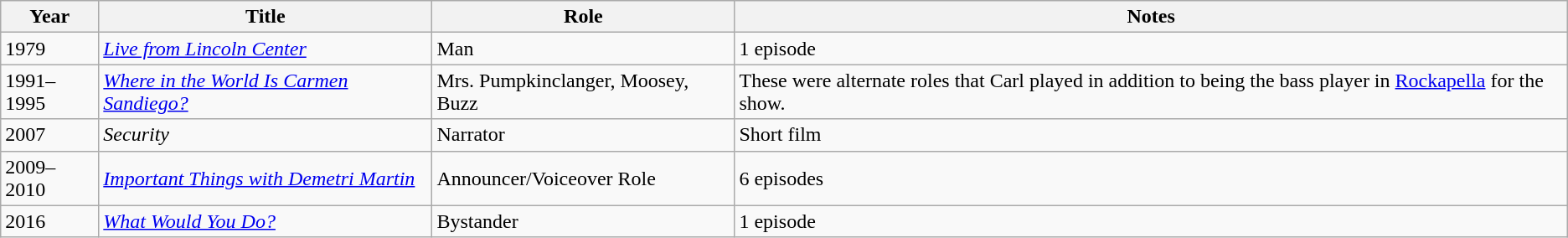<table class="wikitable sortable">
<tr>
<th>Year</th>
<th>Title</th>
<th>Role</th>
<th>Notes</th>
</tr>
<tr>
<td>1979</td>
<td><em><a href='#'>Live from Lincoln Center</a></em></td>
<td>Man</td>
<td>1 episode</td>
</tr>
<tr>
<td>1991–1995</td>
<td><em><a href='#'>Where in the World Is Carmen Sandiego?</a></em></td>
<td>Mrs. Pumpkinclanger, Moosey, Buzz</td>
<td>These were alternate roles that Carl played in addition to being the bass player in <a href='#'>Rockapella</a> for the show.</td>
</tr>
<tr>
<td>2007</td>
<td><em>Security</em></td>
<td>Narrator</td>
<td>Short film</td>
</tr>
<tr>
<td>2009–2010</td>
<td><em><a href='#'>Important Things with Demetri Martin</a></em></td>
<td>Announcer/Voiceover Role</td>
<td>6 episodes</td>
</tr>
<tr>
<td>2016</td>
<td><em><a href='#'>What Would You Do?</a></em></td>
<td>Bystander</td>
<td>1 episode</td>
</tr>
</table>
